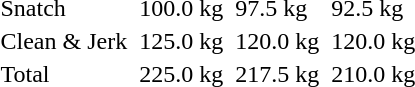<table>
<tr>
<td>Snatch</td>
<td></td>
<td>100.0 kg</td>
<td></td>
<td>97.5 kg</td>
<td></td>
<td>92.5 kg</td>
</tr>
<tr>
<td>Clean & Jerk</td>
<td></td>
<td>125.0 kg</td>
<td></td>
<td>120.0 kg</td>
<td></td>
<td>120.0 kg</td>
</tr>
<tr>
<td>Total</td>
<td></td>
<td>225.0 kg</td>
<td></td>
<td>217.5 kg</td>
<td></td>
<td>210.0 kg</td>
</tr>
</table>
